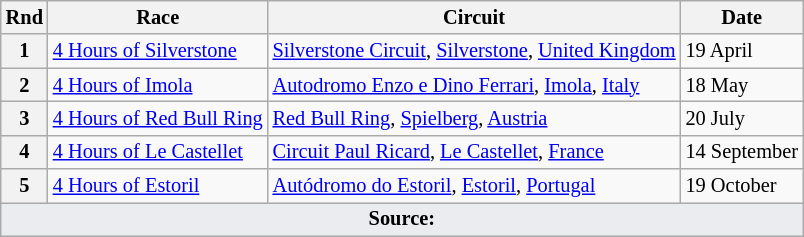<table class="wikitable" style="font-size: 85%;">
<tr>
<th>Rnd</th>
<th>Race</th>
<th>Circuit</th>
<th>Date</th>
</tr>
<tr>
<th>1</th>
<td><a href='#'>4 Hours of Silverstone</a></td>
<td> <a href='#'>Silverstone Circuit</a>, <a href='#'>Silverstone</a>, <a href='#'>United Kingdom</a></td>
<td>19 April</td>
</tr>
<tr>
<th>2</th>
<td><a href='#'>4 Hours of Imola</a></td>
<td> <a href='#'>Autodromo Enzo e Dino Ferrari</a>, <a href='#'>Imola</a>, <a href='#'>Italy</a></td>
<td>18 May</td>
</tr>
<tr>
<th>3</th>
<td><a href='#'>4 Hours of Red Bull Ring</a></td>
<td> <a href='#'>Red Bull Ring</a>, <a href='#'>Spielberg</a>, <a href='#'>Austria</a></td>
<td>20 July</td>
</tr>
<tr>
<th>4</th>
<td><a href='#'>4 Hours of Le Castellet</a></td>
<td> <a href='#'>Circuit Paul Ricard</a>, <a href='#'>Le Castellet</a>, <a href='#'>France</a></td>
<td>14 September</td>
</tr>
<tr>
<th>5</th>
<td><a href='#'>4 Hours of Estoril</a></td>
<td> <a href='#'>Autódromo do Estoril</a>, <a href='#'>Estoril</a>, <a href='#'>Portugal</a></td>
<td>19 October</td>
</tr>
<tr class="sortbottom">
<td colspan="5" style="background-color:#EAECF0;text-align:center"><strong>Source:</strong></td>
</tr>
</table>
